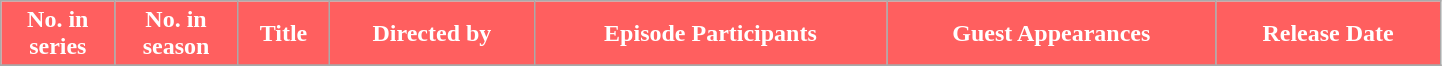<table class="wikitable plainrowheaders" style="width:  76%; margin-right:  0;">
<tr style="color:white;">
<th scope="col" style="background:#FF5F5F;">No. in<br>series</th>
<th scope="col" style="background:#FF5F5F;">No. in<br>season</th>
<th scope="col" style="background:#FF5F5F;">Title</th>
<th scope="col" style="background:#FF5F5F;">Directed by</th>
<th scope="col" style="background:#FF5F5F;">Episode Participants</th>
<th scope="col" style="background:#FF5F5F;">Guest Appearances</th>
<th scope="col" style="background:#FF5F5F;">Release Date</th>
</tr>
<tr>
</tr>
</table>
